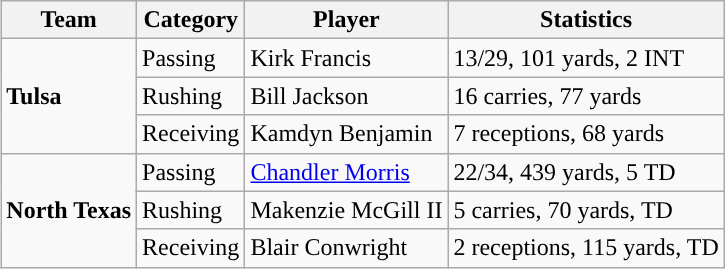<table class="wikitable" style="float: right;">
<tr>
<th>Team</th>
<th>Category</th>
<th>Player</th>
<th>Statistics</th>
</tr>
<tr>
<td rowspan=3><strong>Tulsa</strong></td>
<td>Passing</td>
<td>Kirk Francis</td>
<td>13/29, 101 yards, 2 INT</td>
</tr>
<tr>
<td>Rushing</td>
<td>Bill Jackson</td>
<td>16 carries, 77 yards</td>
</tr>
<tr>
<td>Receiving</td>
<td>Kamdyn Benjamin</td>
<td>7 receptions, 68 yards</td>
</tr>
<tr>
<td rowspan=3><strong>North Texas</strong></td>
<td>Passing</td>
<td><a href='#'>Chandler Morris</a></td>
<td>22/34, 439 yards, 5 TD</td>
</tr>
<tr>
<td>Rushing</td>
<td>Makenzie McGill II</td>
<td>5 carries, 70 yards, TD</td>
</tr>
<tr>
<td>Receiving</td>
<td>Blair Conwright</td>
<td>2 receptions, 115 yards, TD</td>
</tr>
</table>
